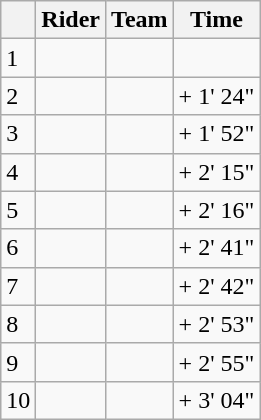<table class="wikitable">
<tr>
<th></th>
<th>Rider</th>
<th>Team</th>
<th>Time</th>
</tr>
<tr>
<td>1</td>
<td> </td>
<td></td>
<td align="right"></td>
</tr>
<tr>
<td>2</td>
<td></td>
<td></td>
<td align="right">+ 1' 24"</td>
</tr>
<tr>
<td>3</td>
<td></td>
<td></td>
<td align="right">+ 1' 52"</td>
</tr>
<tr>
<td>4</td>
<td></td>
<td></td>
<td align="right">+ 2' 15"</td>
</tr>
<tr>
<td>5</td>
<td></td>
<td></td>
<td align="right">+ 2' 16"</td>
</tr>
<tr>
<td>6</td>
<td></td>
<td></td>
<td align="right">+ 2' 41"</td>
</tr>
<tr>
<td>7</td>
<td></td>
<td></td>
<td align="right">+ 2' 42"</td>
</tr>
<tr>
<td>8</td>
<td></td>
<td></td>
<td align="right">+ 2' 53"</td>
</tr>
<tr>
<td>9</td>
<td></td>
<td></td>
<td align="right">+ 2' 55"</td>
</tr>
<tr>
<td>10</td>
<td></td>
<td></td>
<td align="right">+ 3' 04"</td>
</tr>
</table>
